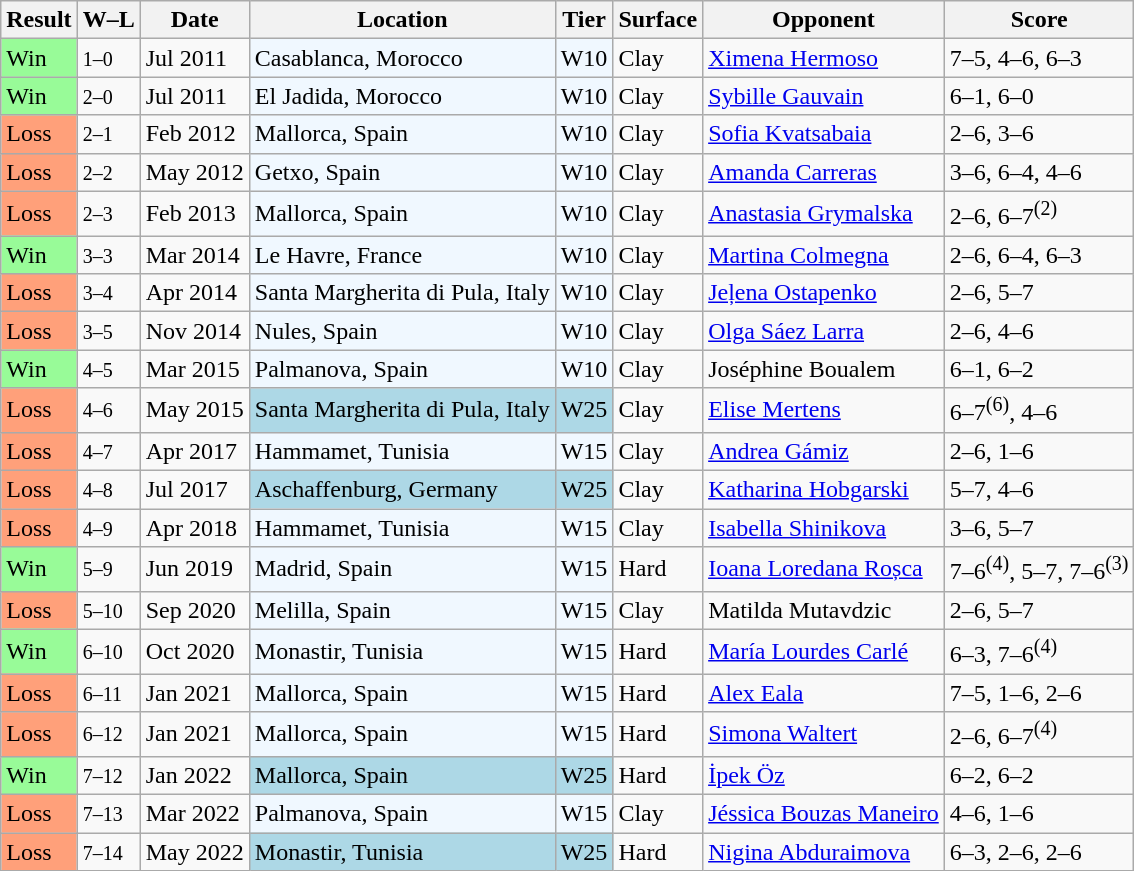<table class="sortable wikitable">
<tr>
<th>Result</th>
<th class="unsortable">W–L</th>
<th>Date</th>
<th>Location</th>
<th>Tier</th>
<th>Surface</th>
<th>Opponent</th>
<th class="unsortable">Score</th>
</tr>
<tr>
<td style="background:#98fb98;">Win</td>
<td><small>1–0</small></td>
<td>Jul 2011</td>
<td bgcolor="#f0f8ff">Casablanca, Morocco</td>
<td bgcolor="#f0f8ff">W10</td>
<td>Clay</td>
<td> <a href='#'>Ximena Hermoso</a></td>
<td>7–5, 4–6, 6–3</td>
</tr>
<tr>
<td style="background:#98fb98;">Win</td>
<td><small>2–0</small></td>
<td>Jul 2011</td>
<td bgcolor="#f0f8ff">El Jadida, Morocco</td>
<td bgcolor="#f0f8ff">W10</td>
<td>Clay</td>
<td> <a href='#'>Sybille Gauvain</a></td>
<td>6–1, 6–0</td>
</tr>
<tr>
<td bgcolor="ffa07a">Loss</td>
<td><small>2–1</small></td>
<td>Feb 2012</td>
<td style="background:#f0f8ff;">Mallorca, Spain</td>
<td style="background:#f0f8ff;">W10</td>
<td>Clay</td>
<td> <a href='#'>Sofia Kvatsabaia</a></td>
<td>2–6, 3–6</td>
</tr>
<tr>
<td bgcolor="ffa07a">Loss</td>
<td><small>2–2</small></td>
<td>May 2012</td>
<td style="background:#f0f8ff;">Getxo, Spain</td>
<td style="background:#f0f8ff;">W10</td>
<td>Clay</td>
<td> <a href='#'>Amanda Carreras</a></td>
<td>3–6, 6–4, 4–6</td>
</tr>
<tr>
<td bgcolor="ffa07a">Loss</td>
<td><small>2–3</small></td>
<td>Feb 2013</td>
<td style="background:#f0f8ff;">Mallorca, Spain</td>
<td style="background:#f0f8ff;">W10</td>
<td>Clay</td>
<td> <a href='#'>Anastasia Grymalska</a></td>
<td>2–6, 6–7<sup>(2)</sup></td>
</tr>
<tr>
<td style="background:#98fb98;">Win</td>
<td><small>3–3</small></td>
<td>Mar 2014</td>
<td bgcolor="#f0f8ff">Le Havre, France</td>
<td style="background:#f0f8ff;">W10</td>
<td>Clay</td>
<td> <a href='#'>Martina Colmegna</a></td>
<td>2–6, 6–4, 6–3</td>
</tr>
<tr>
<td bgcolor="ffa07a">Loss</td>
<td><small>3–4</small></td>
<td>Apr 2014</td>
<td style="background:#f0f8ff;">Santa Margherita di Pula, Italy</td>
<td style="background:#f0f8ff;">W10</td>
<td>Clay</td>
<td> <a href='#'>Jeļena Ostapenko</a></td>
<td>2–6, 5–7</td>
</tr>
<tr>
<td bgcolor="ffa07a">Loss</td>
<td><small>3–5</small></td>
<td>Nov 2014</td>
<td style="background:#f0f8ff;">Nules, Spain</td>
<td style="background:#f0f8ff;">W10</td>
<td>Clay</td>
<td> <a href='#'>Olga Sáez Larra</a></td>
<td>2–6, 4–6</td>
</tr>
<tr>
<td style="background:#98fb98;">Win</td>
<td><small>4–5</small></td>
<td>Mar 2015</td>
<td bgcolor="#f0f8ff">Palmanova, Spain</td>
<td style="background:#f0f8ff;">W10</td>
<td>Clay</td>
<td> Joséphine Boualem</td>
<td>6–1, 6–2</td>
</tr>
<tr>
<td bgcolor="ffa07a">Loss</td>
<td><small>4–6</small></td>
<td>May 2015</td>
<td bgcolor=lightblue>Santa Margherita di Pula, Italy</td>
<td bgcolor=lightblue>W25</td>
<td>Clay</td>
<td> <a href='#'>Elise Mertens</a></td>
<td>6–7<sup>(6)</sup>, 4–6</td>
</tr>
<tr>
<td bgcolor="ffa07a">Loss</td>
<td><small>4–7</small></td>
<td>Apr 2017</td>
<td bgcolor="#f0f8ff">Hammamet, Tunisia</td>
<td bgcolor="#f0f8ff">W15</td>
<td>Clay</td>
<td> <a href='#'>Andrea Gámiz</a></td>
<td>2–6, 1–6</td>
</tr>
<tr>
<td bgcolor="ffa07a">Loss</td>
<td><small>4–8</small></td>
<td>Jul 2017</td>
<td bgcolor=lightblue>Aschaffenburg, Germany</td>
<td bgcolor=lightblue>W25</td>
<td>Clay</td>
<td> <a href='#'>Katharina Hobgarski</a></td>
<td>5–7, 4–6</td>
</tr>
<tr>
<td bgcolor="ffa07a">Loss</td>
<td><small>4–9</small></td>
<td>Apr 2018</td>
<td bgcolor="#f0f8ff">Hammamet, Tunisia</td>
<td bgcolor="#f0f8ff">W15</td>
<td>Clay</td>
<td> <a href='#'>Isabella Shinikova</a></td>
<td>3–6, 5–7</td>
</tr>
<tr>
<td bgcolor="98FB98">Win</td>
<td><small>5–9</small></td>
<td>Jun 2019</td>
<td bgcolor="#f0f8ff">Madrid, Spain</td>
<td bgcolor="#f0f8ff">W15</td>
<td>Hard</td>
<td> <a href='#'>Ioana Loredana Roșca</a></td>
<td>7–6<sup>(4)</sup>, 5–7, 7–6<sup>(3)</sup></td>
</tr>
<tr>
<td bgcolor="ffa07a">Loss</td>
<td><small>5–10</small></td>
<td>Sep 2020</td>
<td bgcolor="#f0f8ff">Melilla, Spain</td>
<td bgcolor="#f0f8ff">W15</td>
<td>Clay</td>
<td> Matilda Mutavdzic</td>
<td>2–6, 5–7</td>
</tr>
<tr>
<td bgcolor="98FB98">Win</td>
<td><small>6–10</small></td>
<td>Oct 2020</td>
<td bgcolor="#f0f8ff">Monastir, Tunisia</td>
<td bgcolor="#f0f8ff">W15</td>
<td>Hard</td>
<td> <a href='#'>María Lourdes Carlé</a></td>
<td>6–3, 7–6<sup>(4)</sup></td>
</tr>
<tr>
<td bgcolor="ffa07a">Loss</td>
<td><small>6–11</small></td>
<td>Jan 2021</td>
<td bgcolor="#f0f8ff">Mallorca, Spain</td>
<td bgcolor="#f0f8ff">W15</td>
<td>Hard</td>
<td> <a href='#'>Alex Eala</a></td>
<td>7–5, 1–6, 2–6</td>
</tr>
<tr>
<td bgcolor="ffa07a">Loss</td>
<td><small>6–12</small></td>
<td>Jan 2021</td>
<td bgcolor="#f0f8ff">Mallorca, Spain</td>
<td bgcolor="#f0f8ff">W15</td>
<td>Hard</td>
<td> <a href='#'>Simona Waltert</a></td>
<td>2–6, 6–7<sup>(4)</sup></td>
</tr>
<tr>
<td bgcolor="98FB98">Win</td>
<td><small>7–12</small></td>
<td>Jan 2022</td>
<td bgcolor=lightblue>Mallorca, Spain</td>
<td bgcolor=lightblue>W25</td>
<td>Hard</td>
<td> <a href='#'>İpek Öz</a></td>
<td>6–2, 6–2</td>
</tr>
<tr>
<td bgcolor="ffa07a">Loss</td>
<td><small>7–13</small></td>
<td>Mar 2022</td>
<td bgcolor="#f0f8ff">Palmanova, Spain</td>
<td bgcolor="#f0f8ff">W15</td>
<td>Clay</td>
<td> <a href='#'>Jéssica Bouzas Maneiro</a></td>
<td>4–6, 1–6</td>
</tr>
<tr>
<td bgcolor="ffa07a">Loss</td>
<td><small>7–14</small></td>
<td>May 2022</td>
<td bgcolor=lightblue>Monastir, Tunisia</td>
<td bgcolor=lightblue>W25</td>
<td>Hard</td>
<td> <a href='#'>Nigina Abduraimova</a></td>
<td>6–3, 2–6, 2–6</td>
</tr>
</table>
